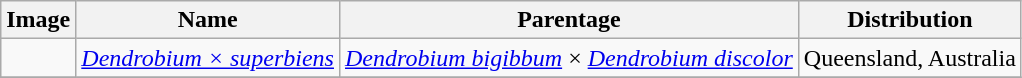<table class="wikitable collapsible">
<tr>
<th>Image</th>
<th>Name</th>
<th>Parentage</th>
<th>Distribution</th>
</tr>
<tr>
<td></td>
<td><em><a href='#'>Dendrobium × superbiens</a></em> </td>
<td><em><a href='#'>Dendrobium bigibbum</a></em> ×  <em><a href='#'>Dendrobium discolor</a></em></td>
<td>Queensland, Australia</td>
</tr>
<tr>
</tr>
</table>
